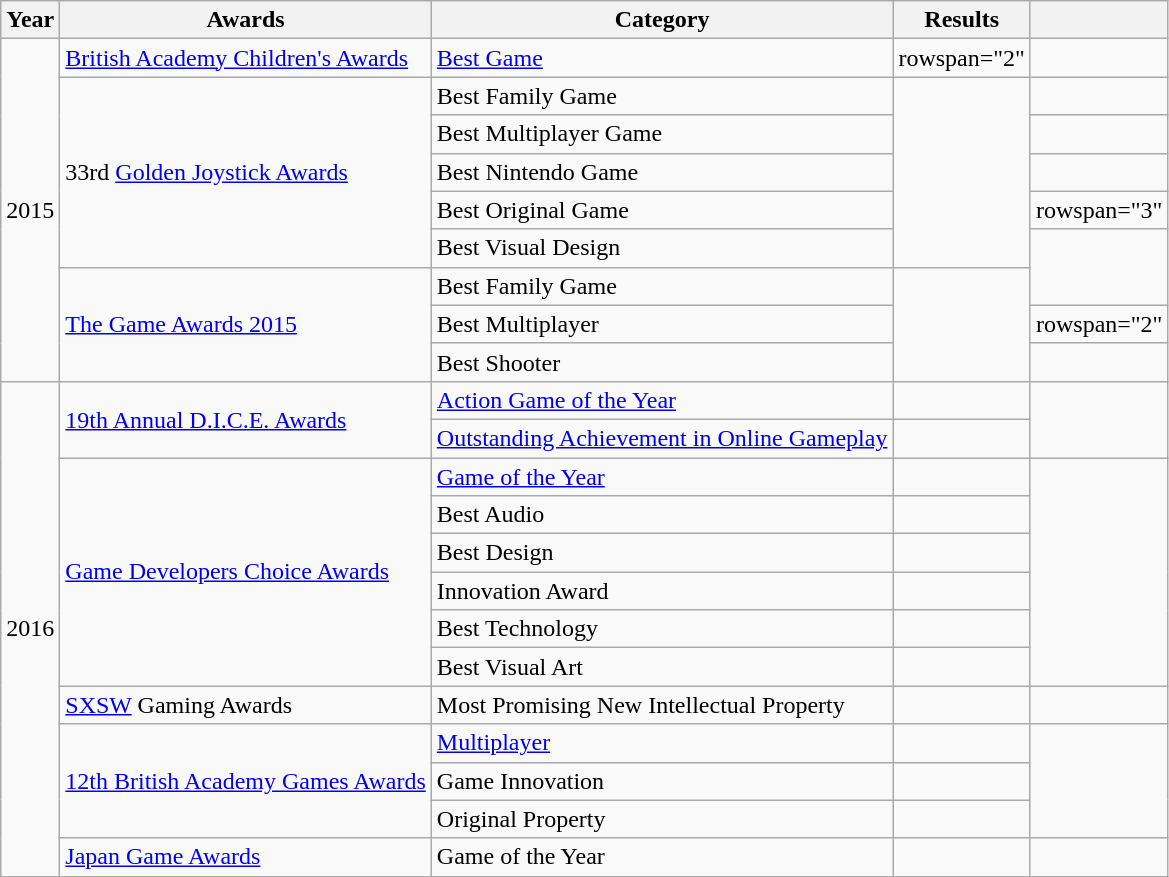<table class="wikitable sortable" width="auto">
<tr>
<th>Year</th>
<th>Awards</th>
<th>Category</th>
<th>Results</th>
<th></th>
</tr>
<tr>
<td rowspan="9" align="center">2015</td>
<td><a href='#'>British Academy Children's Awards</a></td>
<td><a href='#'>Best Game</a></td>
<td>rowspan="2" </td>
<td align="center"></td>
</tr>
<tr>
<td rowspan="5">33rd <a href='#'>Golden Joystick Awards</a></td>
<td>Best Family Game</td>
<td rowspan="5" align=center></td>
</tr>
<tr>
<td>Best Multiplayer Game</td>
<td></td>
</tr>
<tr>
<td>Best Nintendo Game</td>
<td></td>
</tr>
<tr>
<td>Best Original Game</td>
<td>rowspan="3" </td>
</tr>
<tr>
<td>Best Visual Design</td>
</tr>
<tr>
<td rowspan="3"><a href='#'>The Game Awards 2015</a></td>
<td>Best Family Game</td>
<td rowspan="3" align=center></td>
</tr>
<tr>
<td>Best Multiplayer</td>
<td>rowspan="2" </td>
</tr>
<tr>
<td>Best Shooter</td>
</tr>
<tr>
<td rowspan="13" align="center">2016</td>
<td rowspan="2"><a href='#'>19th Annual D.I.C.E. Awards</a></td>
<td><a href='#'>Action Game of the Year</a></td>
<td></td>
<td rowspan="2" align="center"></td>
</tr>
<tr>
<td><a href='#'>Outstanding Achievement in Online Gameplay</a></td>
<td></td>
</tr>
<tr>
<td rowspan="6"><a href='#'>Game Developers Choice Awards</a></td>
<td><a href='#'>Game of the Year</a></td>
<td></td>
<td rowspan="6" align="center"></td>
</tr>
<tr>
<td>Best Audio</td>
<td></td>
</tr>
<tr>
<td>Best Design</td>
<td></td>
</tr>
<tr>
<td>Innovation Award</td>
<td></td>
</tr>
<tr>
<td>Best Technology</td>
<td></td>
</tr>
<tr>
<td>Best Visual Art</td>
<td></td>
</tr>
<tr>
<td><a href='#'>SXSW</a> Gaming Awards</td>
<td>Most Promising New Intellectual Property</td>
<td></td>
<td align="center"></td>
</tr>
<tr>
<td rowspan="3"><a href='#'>12th British Academy Games Awards</a></td>
<td><a href='#'>Multiplayer</a></td>
<td></td>
<td rowspan="3" align="center"></td>
</tr>
<tr>
<td>Game Innovation</td>
<td></td>
</tr>
<tr>
<td>Original Property</td>
<td></td>
</tr>
<tr>
<td><a href='#'>Japan Game Awards</a></td>
<td>Game of the Year</td>
<td></td>
<td align="center"></td>
</tr>
</table>
